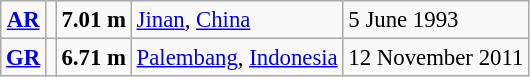<table class="wikitable" style="font-size:95%; position:relative;">
<tr>
<td align=center><strong><a href='#'>AR</a></strong></td>
<td></td>
<td><strong>7.01 m</strong></td>
<td><a href='#'>Jinan</a>, <a href='#'>China</a></td>
<td>5 June 1993</td>
</tr>
<tr>
<td align=center><strong><a href='#'>GR</a></strong></td>
<td></td>
<td><strong>6.71 m</strong></td>
<td><a href='#'>Palembang</a>, <a href='#'>Indonesia</a></td>
<td>12 November 2011</td>
</tr>
</table>
